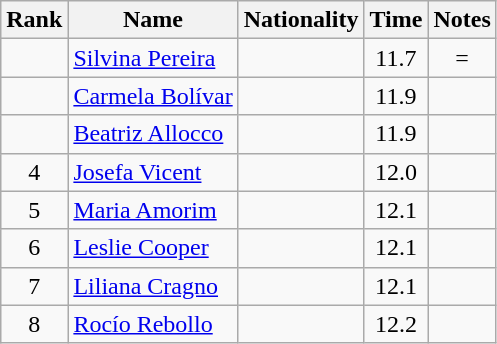<table class="wikitable sortable" style="text-align:center">
<tr>
<th>Rank</th>
<th>Name</th>
<th>Nationality</th>
<th>Time</th>
<th>Notes</th>
</tr>
<tr>
<td></td>
<td align=left><a href='#'>Silvina Pereira</a></td>
<td align=left></td>
<td>11.7</td>
<td>=</td>
</tr>
<tr>
<td></td>
<td align=left><a href='#'>Carmela Bolívar</a></td>
<td align=left></td>
<td>11.9</td>
<td></td>
</tr>
<tr>
<td></td>
<td align=left><a href='#'>Beatriz Allocco</a></td>
<td align=left></td>
<td>11.9</td>
<td></td>
</tr>
<tr>
<td>4</td>
<td align=left><a href='#'>Josefa Vicent</a></td>
<td align=left></td>
<td>12.0</td>
<td></td>
</tr>
<tr>
<td>5</td>
<td align=left><a href='#'>Maria Amorim</a></td>
<td align=left></td>
<td>12.1</td>
<td></td>
</tr>
<tr>
<td>6</td>
<td align=left><a href='#'>Leslie Cooper</a></td>
<td align=left></td>
<td>12.1</td>
<td></td>
</tr>
<tr>
<td>7</td>
<td align=left><a href='#'>Liliana Cragno</a></td>
<td align=left></td>
<td>12.1</td>
<td></td>
</tr>
<tr>
<td>8</td>
<td align=left><a href='#'>Rocío Rebollo</a></td>
<td align=left></td>
<td>12.2</td>
<td></td>
</tr>
</table>
